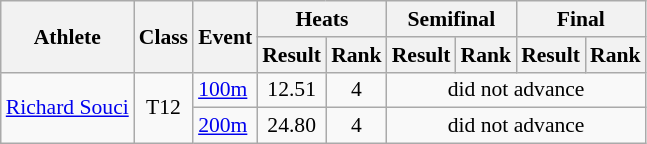<table class=wikitable style="font-size:90%">
<tr>
<th rowspan="2">Athlete</th>
<th rowspan="2">Class</th>
<th rowspan="2">Event</th>
<th colspan="2">Heats</th>
<th colspan="2">Semifinal</th>
<th colspan="2">Final</th>
</tr>
<tr>
<th>Result</th>
<th>Rank</th>
<th>Result</th>
<th>Rank</th>
<th>Result</th>
<th>Rank</th>
</tr>
<tr>
<td rowspan="2"><a href='#'>Richard Souci</a></td>
<td rowspan="2" style="text-align:center;">T12</td>
<td><a href='#'>100m</a></td>
<td style="text-align:center;">12.51</td>
<td style="text-align:center;">4</td>
<td style="text-align:center;" colspan="4">did not advance</td>
</tr>
<tr>
<td><a href='#'>200m</a></td>
<td style="text-align:center;">24.80</td>
<td style="text-align:center;">4</td>
<td style="text-align:center;" colspan="4">did not advance</td>
</tr>
</table>
